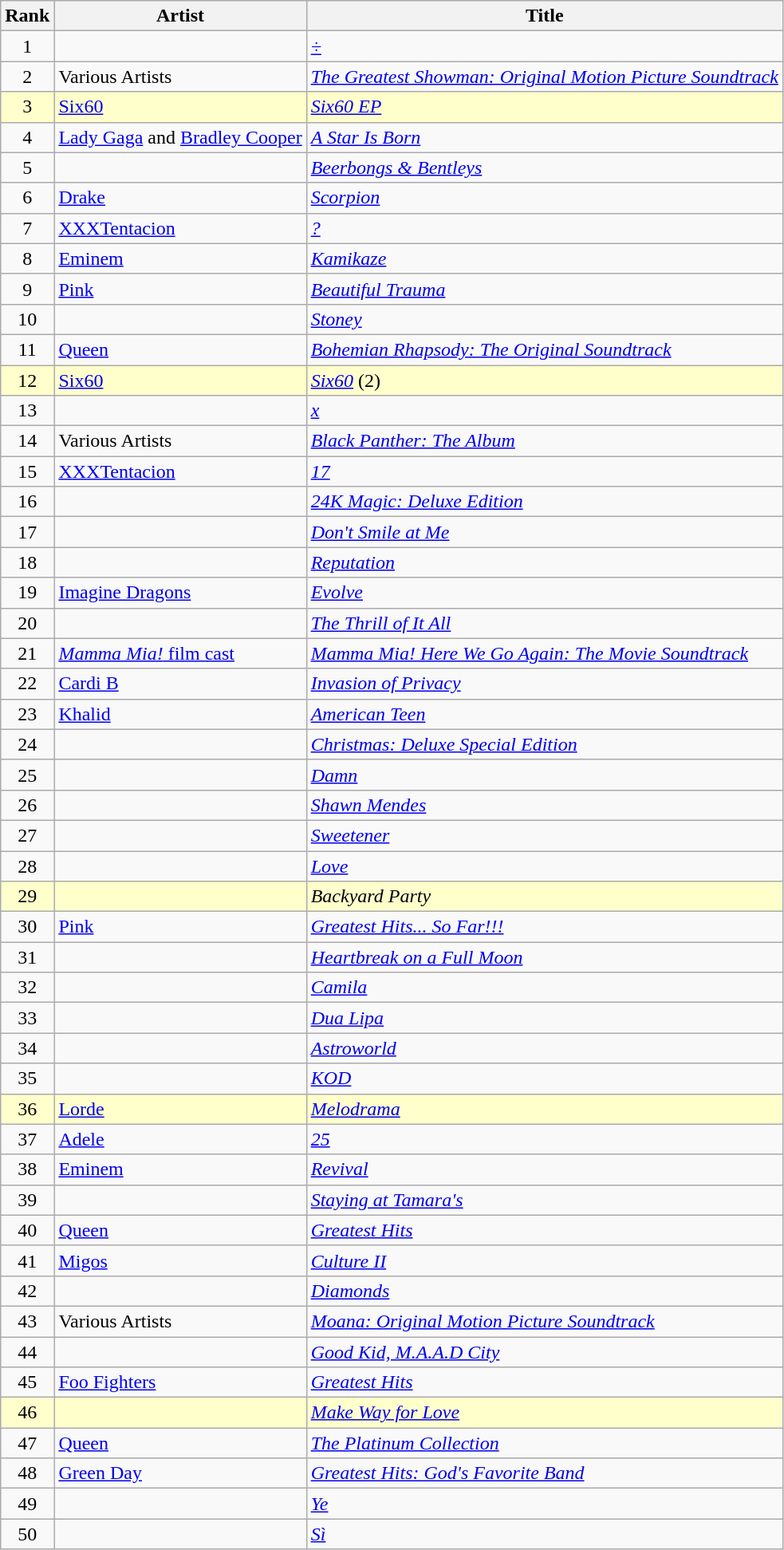<table class="wikitable sortable">
<tr>
<th>Rank</th>
<th>Artist</th>
<th>Title</th>
</tr>
<tr>
<td align="center">1</td>
<td></td>
<td><em><a href='#'>÷</a></em></td>
</tr>
<tr>
<td align="center">2</td>
<td>Various Artists</td>
<td><em><a href='#'>The Greatest Showman: Original Motion Picture Soundtrack</a></em></td>
</tr>
<tr bgcolor="#FFFFCC">
<td align="center">3</td>
<td><a href='#'>Six60</a></td>
<td><em><a href='#'>Six60 EP</a></em></td>
</tr>
<tr>
<td align="center">4</td>
<td><a href='#'>Lady Gaga</a> and <a href='#'>Bradley Cooper</a></td>
<td><em><a href='#'>A Star Is Born</a></em></td>
</tr>
<tr>
<td align="center">5</td>
<td></td>
<td><em><a href='#'>Beerbongs & Bentleys</a></em></td>
</tr>
<tr>
<td align="center">6</td>
<td><a href='#'>Drake</a></td>
<td><em><a href='#'>Scorpion</a></em></td>
</tr>
<tr>
<td align="center">7</td>
<td><a href='#'>XXXTentacion</a></td>
<td><em><a href='#'>?</a></em></td>
</tr>
<tr>
<td align="center">8</td>
<td><a href='#'>Eminem</a></td>
<td><em><a href='#'>Kamikaze</a></em></td>
</tr>
<tr>
<td align="center">9</td>
<td><a href='#'>Pink</a></td>
<td><em><a href='#'>Beautiful Trauma</a></em></td>
</tr>
<tr>
<td align="center">10</td>
<td></td>
<td><em><a href='#'>Stoney</a></em></td>
</tr>
<tr>
<td align="center">11</td>
<td><a href='#'>Queen</a></td>
<td><em><a href='#'>Bohemian Rhapsody: The Original Soundtrack</a></em></td>
</tr>
<tr bgcolor="#FFFFCC">
<td align="center">12</td>
<td><a href='#'>Six60</a></td>
<td><em><a href='#'>Six60</a></em> (2)</td>
</tr>
<tr>
<td align="center">13</td>
<td></td>
<td><em><a href='#'>x</a></em></td>
</tr>
<tr>
<td align="center">14</td>
<td>Various Artists</td>
<td><em><a href='#'>Black Panther: The Album</a></em></td>
</tr>
<tr>
<td align="center">15</td>
<td><a href='#'>XXXTentacion</a></td>
<td><em><a href='#'>17</a></em></td>
</tr>
<tr>
<td align="center">16</td>
<td></td>
<td><em><a href='#'>24K Magic: Deluxe Edition</a></em></td>
</tr>
<tr>
<td align="center">17</td>
<td></td>
<td><em><a href='#'>Don't Smile at Me</a></em></td>
</tr>
<tr>
<td align="center">18</td>
<td></td>
<td><em><a href='#'>Reputation</a></em></td>
</tr>
<tr>
<td align="center">19</td>
<td><a href='#'>Imagine Dragons</a></td>
<td><em><a href='#'>Evolve</a></em></td>
</tr>
<tr>
<td align="center">20</td>
<td></td>
<td><em><a href='#'>The Thrill of It All</a></em></td>
</tr>
<tr>
<td align="center">21</td>
<td><a href='#'><em>Mamma Mia!</em> film cast</a></td>
<td><em><a href='#'>Mamma Mia! Here We Go Again: The Movie Soundtrack</a></em></td>
</tr>
<tr>
<td align="center">22</td>
<td><a href='#'>Cardi B</a></td>
<td><em><a href='#'>Invasion of Privacy</a></em></td>
</tr>
<tr>
<td align="center">23</td>
<td><a href='#'>Khalid</a></td>
<td><em><a href='#'>American Teen</a></em></td>
</tr>
<tr>
<td align="center">24</td>
<td></td>
<td><em><a href='#'>Christmas: Deluxe Special Edition</a></em></td>
</tr>
<tr>
<td align="center">25</td>
<td></td>
<td><em><a href='#'>Damn</a></em></td>
</tr>
<tr>
<td align="center">26</td>
<td></td>
<td><em><a href='#'>Shawn Mendes</a></em></td>
</tr>
<tr>
<td align="center">27</td>
<td></td>
<td><em><a href='#'>Sweetener</a></em></td>
</tr>
<tr>
<td align="center">28</td>
<td></td>
<td><em><a href='#'>Love</a></em></td>
</tr>
<tr bgcolor="#FFFFCC">
<td align="center">29</td>
<td></td>
<td><em>Backyard Party</em></td>
</tr>
<tr>
<td align="center">30</td>
<td><a href='#'>Pink</a></td>
<td><em><a href='#'>Greatest Hits... So Far!!!</a></em></td>
</tr>
<tr>
<td align="center">31</td>
<td></td>
<td><em><a href='#'>Heartbreak on a Full Moon</a></em></td>
</tr>
<tr>
<td align="center">32</td>
<td></td>
<td><em><a href='#'>Camila</a></em></td>
</tr>
<tr>
<td align="center">33</td>
<td></td>
<td><em><a href='#'>Dua Lipa</a></em></td>
</tr>
<tr>
<td align="center">34</td>
<td></td>
<td><em><a href='#'>Astroworld</a></em></td>
</tr>
<tr>
<td align="center">35</td>
<td></td>
<td><em><a href='#'>KOD</a></em></td>
</tr>
<tr bgcolor="#FFFFCC">
<td align="center">36</td>
<td><a href='#'>Lorde</a></td>
<td><em><a href='#'>Melodrama</a></em></td>
</tr>
<tr>
<td align="center">37</td>
<td><a href='#'>Adele</a></td>
<td><em><a href='#'>25</a></em></td>
</tr>
<tr>
<td align="center">38</td>
<td><a href='#'>Eminem</a></td>
<td><em><a href='#'>Revival</a></em></td>
</tr>
<tr>
<td align="center">39</td>
<td></td>
<td><em><a href='#'>Staying at Tamara's</a></em></td>
</tr>
<tr>
<td align="center">40</td>
<td><a href='#'>Queen</a></td>
<td><em><a href='#'>Greatest Hits</a></em></td>
</tr>
<tr>
<td align="center">41</td>
<td><a href='#'>Migos</a></td>
<td><em><a href='#'>Culture II</a></em></td>
</tr>
<tr>
<td align="center">42</td>
<td></td>
<td><em><a href='#'>Diamonds</a></em></td>
</tr>
<tr>
<td align="center">43</td>
<td>Various Artists</td>
<td><em><a href='#'>Moana: Original Motion Picture Soundtrack</a></em></td>
</tr>
<tr>
<td align="center">44</td>
<td></td>
<td><em><a href='#'>Good Kid, M.A.A.D City</a></em></td>
</tr>
<tr>
<td align="center">45</td>
<td><a href='#'>Foo Fighters</a></td>
<td><em><a href='#'>Greatest Hits</a></em></td>
</tr>
<tr bgcolor="#FFFFCC">
<td align="center">46</td>
<td></td>
<td><em><a href='#'>Make Way for Love</a></em></td>
</tr>
<tr>
<td align="center">47</td>
<td><a href='#'>Queen</a></td>
<td><em><a href='#'>The Platinum Collection</a></em></td>
</tr>
<tr>
<td align="center">48</td>
<td><a href='#'>Green Day</a></td>
<td><em><a href='#'>Greatest Hits: God's Favorite Band</a></em></td>
</tr>
<tr>
<td align="center">49</td>
<td></td>
<td><em><a href='#'>Ye</a></em></td>
</tr>
<tr>
<td align="center">50</td>
<td></td>
<td><em><a href='#'>Sì</a></em></td>
</tr>
</table>
